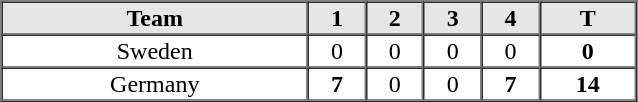<table border=1 cellspacing=0 width=425 style="margin-left:3em;">
<tr style="text-align:center; background-color:#e6e6e6;">
<th>Team</th>
<th>1</th>
<th>2</th>
<th>3</th>
<th>4</th>
<th>T</th>
</tr>
<tr style="text-align:center">
<td> Sweden</td>
<td>0</td>
<td>0</td>
<td>0</td>
<td>0</td>
<th>0</th>
</tr>
<tr style="text-align:center">
<td> Germany</td>
<td><strong>7</strong></td>
<td>0</td>
<td>0</td>
<td><strong>7</strong></td>
<th>14</th>
</tr>
</table>
